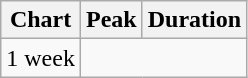<table class="wikitable plainrowheaders" style="text-align:center">
<tr>
<th scope="col">Chart</th>
<th scope="col">Peak</th>
<th scope="col">Duration</th>
</tr>
<tr>
<td>1 week</td>
</tr>
</table>
